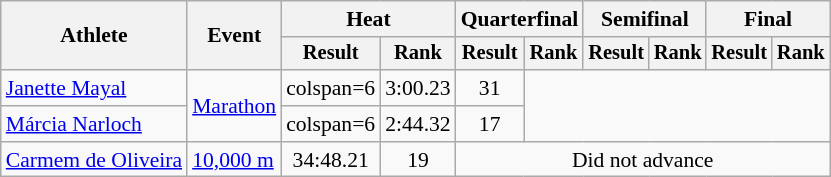<table class="wikitable" style="font-size:90%">
<tr>
<th rowspan="2">Athlete</th>
<th rowspan="2">Event</th>
<th colspan="2">Heat</th>
<th colspan="2">Quarterfinal</th>
<th colspan="2">Semifinal</th>
<th colspan="2">Final</th>
</tr>
<tr style="font-size:95%">
<th>Result</th>
<th>Rank</th>
<th>Result</th>
<th>Rank</th>
<th>Result</th>
<th>Rank</th>
<th>Result</th>
<th>Rank</th>
</tr>
<tr align=center>
<td align=left rowspan="1"><a href='#'>Janette Mayal</a></td>
<td align=left rowspan=2><a href='#'>Marathon</a></td>
<td>colspan=6 </td>
<td>3:00.23</td>
<td>31</td>
</tr>
<tr align=center>
<td align=left rowspan="1"><a href='#'>Márcia Narloch</a></td>
<td>colspan=6 </td>
<td>2:44.32</td>
<td>17</td>
</tr>
<tr align=center>
<td align=left rowspan="1"><a href='#'>Carmem de Oliveira</a></td>
<td align=left><a href='#'>10,000 m</a></td>
<td>34:48.21</td>
<td>19</td>
<td colspan=6>Did not advance</td>
</tr>
</table>
